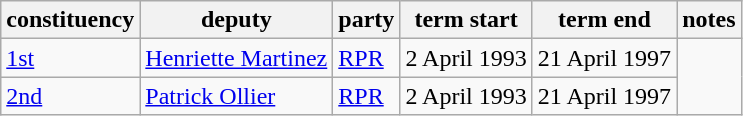<table class="wikitable">
<tr>
<th>constituency</th>
<th>deputy</th>
<th>party</th>
<th>term start</th>
<th>term end</th>
<th>notes</th>
</tr>
<tr>
<td><a href='#'>1st</a></td>
<td><a href='#'>Henriette Martinez</a></td>
<td><a href='#'>RPR</a></td>
<td>2 April 1993</td>
<td>21 April 1997</td>
</tr>
<tr>
<td><a href='#'>2nd</a></td>
<td><a href='#'>Patrick Ollier</a></td>
<td><a href='#'>RPR</a></td>
<td>2 April 1993</td>
<td>21 April 1997</td>
</tr>
</table>
